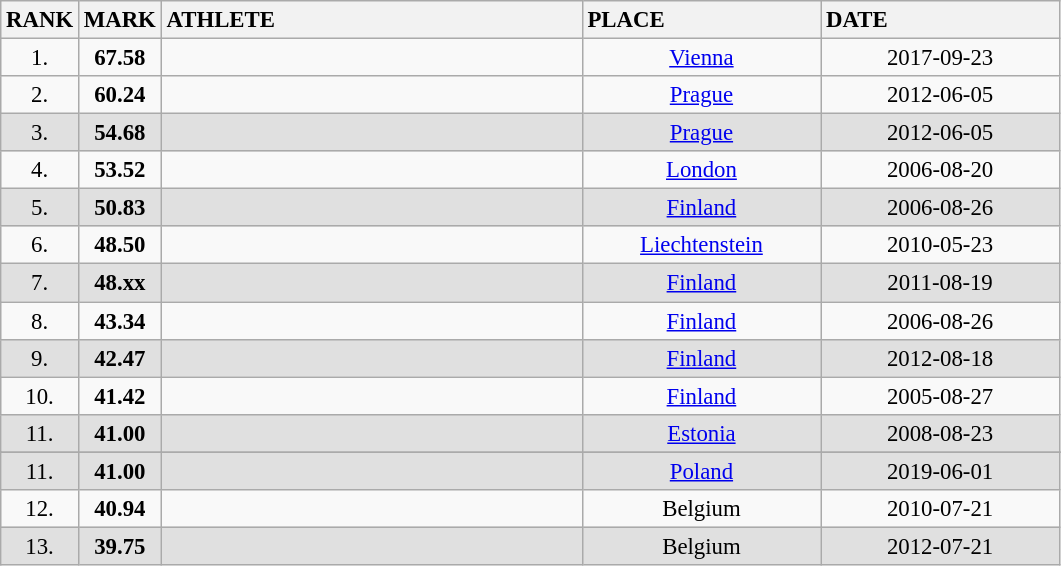<table class="wikitable sortable" style="font-size:95%;">
<tr>
<th>RANK</th>
<th>MARK</th>
<th style="text-align:left; width:18em;">ATHLETE</th>
<th style="text-align:left; width:10em;">PLACE</th>
<th style="text-align:left; width:10em;">DATE</th>
</tr>
<tr>
<td style="text-align:center;">1.</td>
<td style="text-align:center;"><strong>67.58</strong></td>
<td></td>
<td style="text-align:center;"><a href='#'>Vienna</a></td>
<td style="text-align:center;">2017-09-23</td>
</tr>
<tr>
<td style="text-align:center;">2.</td>
<td style="text-align:center;"><strong>60.24</strong></td>
<td></td>
<td style="text-align:center;"><a href='#'>Prague</a></td>
<td style="text-align:center;">2012-06-05</td>
</tr>
<tr style="background:#e0e0e0;">
<td style="text-align:center;">3.</td>
<td style="text-align:center;"><strong>54.68</strong></td>
<td></td>
<td style="text-align:center;"><a href='#'>Prague</a></td>
<td style="text-align:center;">2012-06-05</td>
</tr>
<tr>
<td style="text-align:center;">4.</td>
<td style="text-align:center;"><strong>53.52</strong></td>
<td></td>
<td style="text-align:center;"><a href='#'>London</a></td>
<td style="text-align:center;">2006-08-20</td>
</tr>
<tr style="background:#e0e0e0;">
<td style="text-align:center;">5.</td>
<td style="text-align:center;"><strong>50.83</strong></td>
<td></td>
<td style="text-align:center;"><a href='#'>Finland</a></td>
<td style="text-align:center;">2006-08-26</td>
</tr>
<tr>
<td style="text-align:center;">6.</td>
<td style="text-align:center;"><strong>48.50</strong></td>
<td></td>
<td style="text-align:center;"><a href='#'>Liechtenstein</a></td>
<td style="text-align:center;">2010-05-23</td>
</tr>
<tr style="background:#e0e0e0;">
<td style="text-align:center;">7.</td>
<td style="text-align:center;"><strong>48.xx</strong></td>
<td></td>
<td style="text-align:center;"><a href='#'>Finland</a></td>
<td style="text-align:center;">2011-08-19</td>
</tr>
<tr>
<td style="text-align:center;">8.</td>
<td style="text-align:center;"><strong>43.34</strong></td>
<td></td>
<td style="text-align:center;"><a href='#'>Finland</a></td>
<td style="text-align:center;">2006-08-26</td>
</tr>
<tr style="background:#e0e0e0;">
<td style="text-align:center;">9.</td>
<td style="text-align:center;"><strong>42.47</strong></td>
<td></td>
<td style="text-align:center;"><a href='#'>Finland</a></td>
<td style="text-align:center;">2012-08-18</td>
</tr>
<tr>
<td style="text-align:center;">10.</td>
<td style="text-align:center;"><strong>41.42</strong></td>
<td></td>
<td style="text-align:center;"><a href='#'>Finland</a></td>
<td style="text-align:center;">2005-08-27</td>
</tr>
<tr style="background:#e0e0e0;">
<td style="text-align:center;">11.</td>
<td style="text-align:center;"><strong>41.00</strong></td>
<td></td>
<td style="text-align:center;"><a href='#'>Estonia</a></td>
<td style="text-align:center;">2008-08-23</td>
</tr>
<tr>
</tr>
<tr style="background:#e0e0e0;">
<td style="text-align:center;">11.</td>
<td style="text-align:center;"><strong>41.00</strong></td>
<td></td>
<td style="text-align:center;"><a href='#'>Poland</a></td>
<td style="text-align:center;">2019-06-01</td>
</tr>
<tr>
<td style="text-align:center;">12.</td>
<td style="text-align:center;"><strong>40.94</strong></td>
<td></td>
<td style="text-align:center;">Belgium</td>
<td style="text-align:center;">2010-07-21</td>
</tr>
<tr style="background:#e0e0e0;">
<td style="text-align:center;">13.</td>
<td style="text-align:center;"><strong>39.75</strong></td>
<td></td>
<td style="text-align:center;">Belgium</td>
<td style="text-align:center;">2012-07-21</td>
</tr>
</table>
